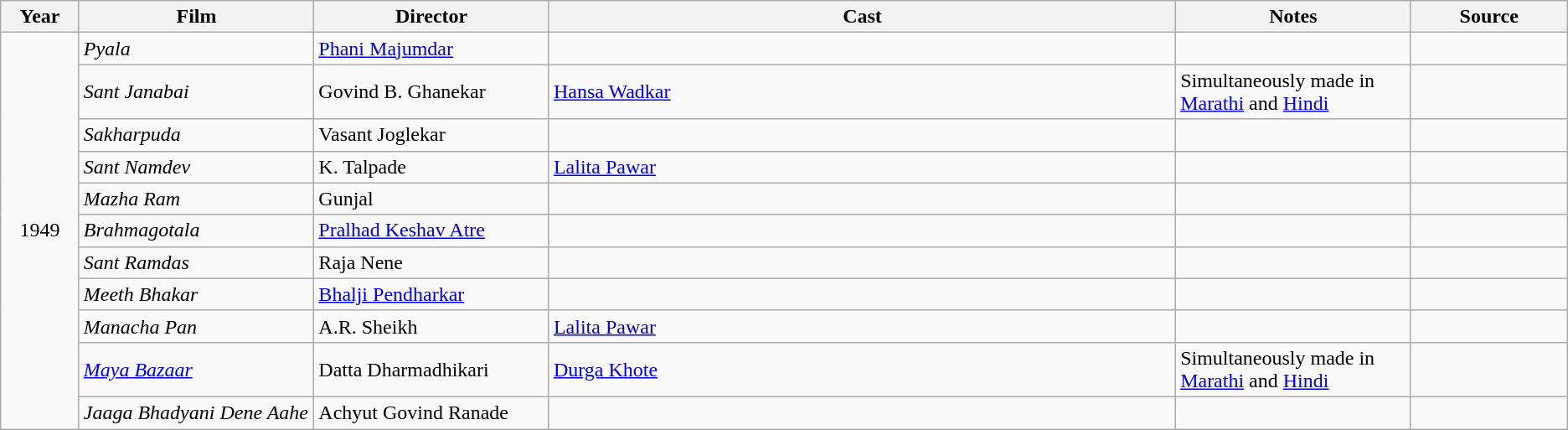<table class ="wikitable sortable collapsible">
<tr>
<th style="width: 05%;">Year</th>
<th style="width: 15%;">Film</th>
<th style="width: 15%;">Director</th>
<th style="width: 40%;" class="unsortable">Cast</th>
<th style="width: 15%;" class="unsortable">Notes</th>
<th style="width: 15%;" class="unsortable">Source</th>
</tr>
<tr>
<td rowspan=11 align="center">1949</td>
<td><em>Pyala </em></td>
<td><a href='#'>Phani Majumdar</a></td>
<td></td>
<td></td>
<td></td>
</tr>
<tr>
<td><em>Sant Janabai</em></td>
<td>Govind B. Ghanekar</td>
<td><a href='#'>Hansa Wadkar</a></td>
<td>Simultaneously made in <a href='#'>Marathi</a> and <a href='#'>Hindi</a></td>
<td></td>
</tr>
<tr>
<td><em>Sakharpuda</em></td>
<td>Vasant Joglekar</td>
<td></td>
<td></td>
<td></td>
</tr>
<tr>
<td><em>Sant Namdev</em></td>
<td>K. Talpade</td>
<td><a href='#'>Lalita Pawar</a></td>
<td></td>
<td></td>
</tr>
<tr>
<td><em>Mazha Ram</em></td>
<td>Gunjal</td>
<td></td>
<td></td>
<td></td>
</tr>
<tr>
<td><em>Brahmagotala </em></td>
<td><a href='#'>Pralhad Keshav Atre</a></td>
<td></td>
<td></td>
<td></td>
</tr>
<tr>
<td><em>Sant Ramdas</em></td>
<td>Raja Nene</td>
<td></td>
<td></td>
<td></td>
</tr>
<tr>
<td><em>Meeth Bhakar</em></td>
<td><a href='#'>Bhalji Pendharkar</a></td>
<td></td>
<td></td>
<td></td>
</tr>
<tr>
<td><em>Manacha Pan</em></td>
<td>A.R. Sheikh</td>
<td><a href='#'>Lalita Pawar</a></td>
<td></td>
<td></td>
</tr>
<tr>
<td><em><a href='#'>Maya Bazaar</a></em></td>
<td>Datta Dharmadhikari</td>
<td><a href='#'>Durga Khote</a></td>
<td>Simultaneously made in <a href='#'>Marathi</a> and <a href='#'>Hindi</a></td>
<td></td>
</tr>
<tr>
<td><em>Jaaga Bhadyani Dene Aahe </em></td>
<td>Achyut Govind Ranade</td>
<td></td>
<td></td>
<td></td>
</tr>
</table>
